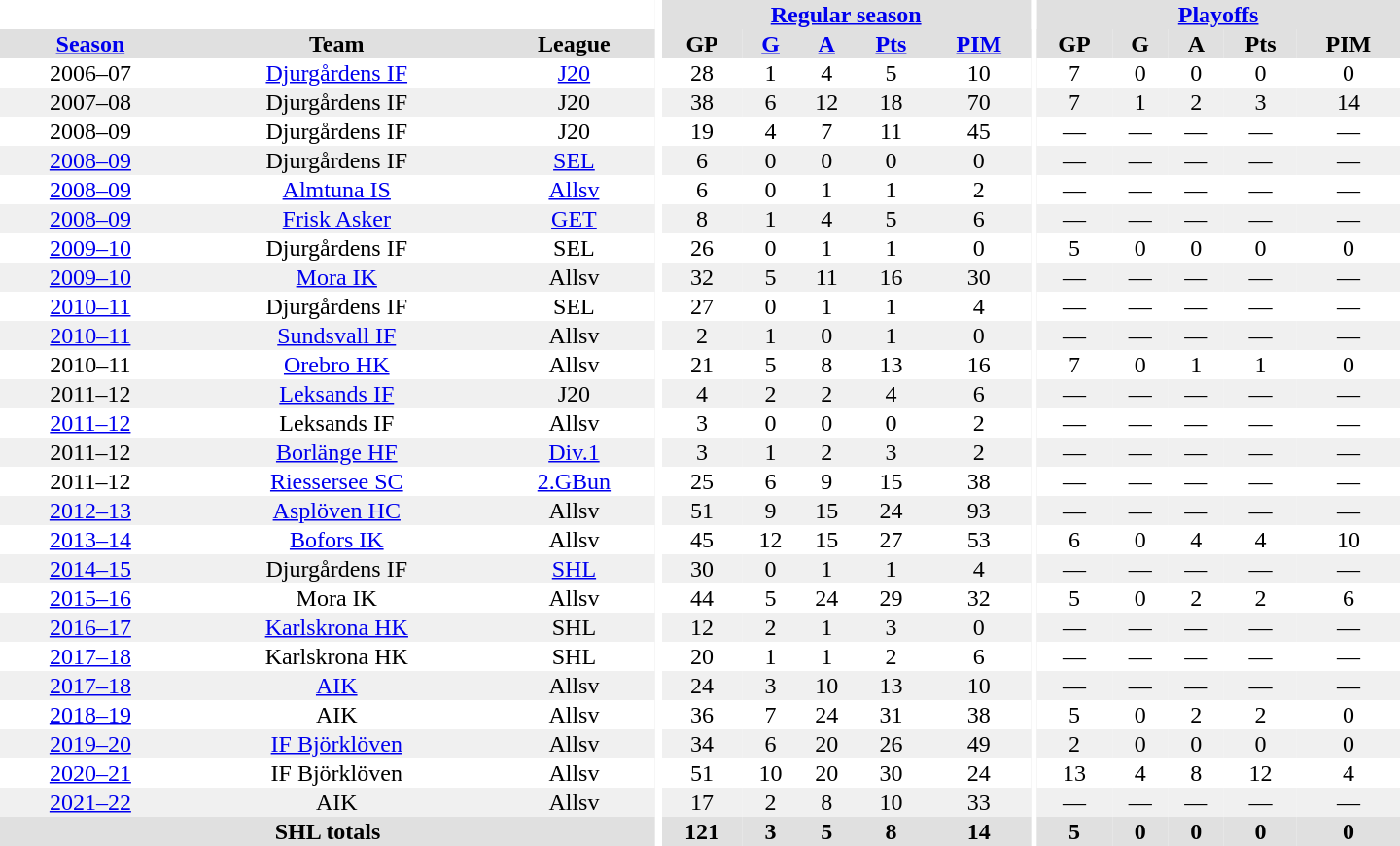<table border="0" cellpadding="1" cellspacing="0" style="text-align:center; width:60em">
<tr style="background:#e0e0e0;">
<th colspan="3" style="background:#fff;"></th>
<th rowspan="102" style="background:#fff;"></th>
<th colspan="5"><a href='#'>Regular season</a></th>
<th rowspan="102" style="background:#fff;"></th>
<th colspan="5"><a href='#'>Playoffs</a></th>
</tr>
<tr style="background:#e0e0e0;">
<th><a href='#'>Season</a></th>
<th>Team</th>
<th>League</th>
<th>GP</th>
<th><a href='#'>G</a></th>
<th><a href='#'>A</a></th>
<th><a href='#'>Pts</a></th>
<th><a href='#'>PIM</a></th>
<th>GP</th>
<th>G</th>
<th>A</th>
<th>Pts</th>
<th>PIM</th>
</tr>
<tr>
<td>2006–07</td>
<td><a href='#'>Djurgårdens IF</a></td>
<td><a href='#'>J20</a></td>
<td>28</td>
<td>1</td>
<td>4</td>
<td>5</td>
<td>10</td>
<td>7</td>
<td>0</td>
<td>0</td>
<td>0</td>
<td>0</td>
</tr>
<tr style="background:#f0f0f0;">
<td>2007–08</td>
<td>Djurgårdens IF</td>
<td>J20</td>
<td>38</td>
<td>6</td>
<td>12</td>
<td>18</td>
<td>70</td>
<td>7</td>
<td>1</td>
<td>2</td>
<td>3</td>
<td>14</td>
</tr>
<tr>
<td>2008–09</td>
<td>Djurgårdens IF</td>
<td>J20</td>
<td>19</td>
<td>4</td>
<td>7</td>
<td>11</td>
<td>45</td>
<td>—</td>
<td>—</td>
<td>—</td>
<td>—</td>
<td>—</td>
</tr>
<tr style="background:#f0f0f0;">
<td><a href='#'>2008–09</a></td>
<td>Djurgårdens IF</td>
<td><a href='#'>SEL</a></td>
<td>6</td>
<td>0</td>
<td>0</td>
<td>0</td>
<td>0</td>
<td>—</td>
<td>—</td>
<td>—</td>
<td>—</td>
<td>—</td>
</tr>
<tr>
<td><a href='#'>2008–09</a></td>
<td><a href='#'>Almtuna IS</a></td>
<td><a href='#'>Allsv</a></td>
<td>6</td>
<td>0</td>
<td>1</td>
<td>1</td>
<td>2</td>
<td>—</td>
<td>—</td>
<td>—</td>
<td>—</td>
<td>—</td>
</tr>
<tr style="background:#f0f0f0;">
<td><a href='#'>2008–09</a></td>
<td><a href='#'>Frisk Asker</a></td>
<td><a href='#'>GET</a></td>
<td>8</td>
<td>1</td>
<td>4</td>
<td>5</td>
<td>6</td>
<td>—</td>
<td>—</td>
<td>—</td>
<td>—</td>
<td>—</td>
</tr>
<tr>
<td><a href='#'>2009–10</a></td>
<td>Djurgårdens IF</td>
<td>SEL</td>
<td>26</td>
<td>0</td>
<td>1</td>
<td>1</td>
<td>0</td>
<td>5</td>
<td>0</td>
<td>0</td>
<td>0</td>
<td>0</td>
</tr>
<tr style="background:#f0f0f0;">
<td><a href='#'>2009–10</a></td>
<td><a href='#'>Mora IK</a></td>
<td>Allsv</td>
<td>32</td>
<td>5</td>
<td>11</td>
<td>16</td>
<td>30</td>
<td>—</td>
<td>—</td>
<td>—</td>
<td>—</td>
<td>—</td>
</tr>
<tr>
<td><a href='#'>2010–11</a></td>
<td>Djurgårdens IF</td>
<td>SEL</td>
<td>27</td>
<td>0</td>
<td>1</td>
<td>1</td>
<td>4</td>
<td>—</td>
<td>—</td>
<td>—</td>
<td>—</td>
<td>—</td>
</tr>
<tr style="background:#f0f0f0;">
<td><a href='#'>2010–11</a></td>
<td><a href='#'>Sundsvall IF</a></td>
<td>Allsv</td>
<td>2</td>
<td>1</td>
<td>0</td>
<td>1</td>
<td>0</td>
<td>—</td>
<td>—</td>
<td>—</td>
<td>—</td>
<td>—</td>
</tr>
<tr>
<td>2010–11</td>
<td><a href='#'>Orebro HK</a></td>
<td>Allsv</td>
<td>21</td>
<td>5</td>
<td>8</td>
<td>13</td>
<td>16</td>
<td>7</td>
<td>0</td>
<td>1</td>
<td>1</td>
<td>0</td>
</tr>
<tr style="background:#f0f0f0;">
<td>2011–12</td>
<td><a href='#'>Leksands IF</a></td>
<td>J20</td>
<td>4</td>
<td>2</td>
<td>2</td>
<td>4</td>
<td>6</td>
<td>—</td>
<td>—</td>
<td>—</td>
<td>—</td>
<td>—</td>
</tr>
<tr>
<td><a href='#'>2011–12</a></td>
<td>Leksands IF</td>
<td>Allsv</td>
<td>3</td>
<td>0</td>
<td>0</td>
<td>0</td>
<td>2</td>
<td>—</td>
<td>—</td>
<td>—</td>
<td>—</td>
<td>—</td>
</tr>
<tr style="background:#f0f0f0;">
<td>2011–12</td>
<td><a href='#'>Borlänge HF</a></td>
<td><a href='#'>Div.1</a></td>
<td>3</td>
<td>1</td>
<td>2</td>
<td>3</td>
<td>2</td>
<td>—</td>
<td>—</td>
<td>—</td>
<td>—</td>
<td>—</td>
</tr>
<tr>
<td>2011–12</td>
<td><a href='#'>Riessersee SC</a></td>
<td><a href='#'>2.GBun</a></td>
<td>25</td>
<td>6</td>
<td>9</td>
<td>15</td>
<td>38</td>
<td>—</td>
<td>—</td>
<td>—</td>
<td>—</td>
<td>—</td>
</tr>
<tr style="background:#f0f0f0;">
<td><a href='#'>2012–13</a></td>
<td><a href='#'>Asplöven HC</a></td>
<td>Allsv</td>
<td>51</td>
<td>9</td>
<td>15</td>
<td>24</td>
<td>93</td>
<td>—</td>
<td>—</td>
<td>—</td>
<td>—</td>
<td>—</td>
</tr>
<tr>
<td><a href='#'>2013–14</a></td>
<td><a href='#'>Bofors IK</a></td>
<td>Allsv</td>
<td>45</td>
<td>12</td>
<td>15</td>
<td>27</td>
<td>53</td>
<td>6</td>
<td>0</td>
<td>4</td>
<td>4</td>
<td>10</td>
</tr>
<tr style="background:#f0f0f0;">
<td><a href='#'>2014–15</a></td>
<td>Djurgårdens IF</td>
<td><a href='#'>SHL</a></td>
<td>30</td>
<td>0</td>
<td>1</td>
<td>1</td>
<td>4</td>
<td>—</td>
<td>—</td>
<td>—</td>
<td>—</td>
<td>—</td>
</tr>
<tr>
<td><a href='#'>2015–16</a></td>
<td>Mora IK</td>
<td>Allsv</td>
<td>44</td>
<td>5</td>
<td>24</td>
<td>29</td>
<td>32</td>
<td>5</td>
<td>0</td>
<td>2</td>
<td>2</td>
<td>6</td>
</tr>
<tr style="background:#f0f0f0;">
<td><a href='#'>2016–17</a></td>
<td><a href='#'>Karlskrona HK</a></td>
<td>SHL</td>
<td>12</td>
<td>2</td>
<td>1</td>
<td>3</td>
<td>0</td>
<td>—</td>
<td>—</td>
<td>—</td>
<td>—</td>
<td>—</td>
</tr>
<tr>
<td><a href='#'>2017–18</a></td>
<td>Karlskrona HK</td>
<td>SHL</td>
<td>20</td>
<td>1</td>
<td>1</td>
<td>2</td>
<td>6</td>
<td>—</td>
<td>—</td>
<td>—</td>
<td>—</td>
<td>—</td>
</tr>
<tr style="background:#f0f0f0;">
<td><a href='#'>2017–18</a></td>
<td><a href='#'>AIK</a></td>
<td>Allsv</td>
<td>24</td>
<td>3</td>
<td>10</td>
<td>13</td>
<td>10</td>
<td>—</td>
<td>—</td>
<td>—</td>
<td>—</td>
<td>—</td>
</tr>
<tr>
<td><a href='#'>2018–19</a></td>
<td>AIK</td>
<td>Allsv</td>
<td>36</td>
<td>7</td>
<td>24</td>
<td>31</td>
<td>38</td>
<td>5</td>
<td>0</td>
<td>2</td>
<td>2</td>
<td>0</td>
</tr>
<tr style="background:#f0f0f0;">
<td><a href='#'>2019–20</a></td>
<td><a href='#'>IF Björklöven</a></td>
<td>Allsv</td>
<td>34</td>
<td>6</td>
<td>20</td>
<td>26</td>
<td>49</td>
<td>2</td>
<td>0</td>
<td>0</td>
<td>0</td>
<td>0</td>
</tr>
<tr>
<td><a href='#'>2020–21</a></td>
<td>IF Björklöven</td>
<td>Allsv</td>
<td>51</td>
<td>10</td>
<td>20</td>
<td>30</td>
<td>24</td>
<td>13</td>
<td>4</td>
<td>8</td>
<td>12</td>
<td>4</td>
</tr>
<tr style="background:#f0f0f0;">
<td><a href='#'>2021–22</a></td>
<td>AIK</td>
<td>Allsv</td>
<td>17</td>
<td>2</td>
<td>8</td>
<td>10</td>
<td>33</td>
<td>—</td>
<td>—</td>
<td>—</td>
<td>—</td>
<td>—</td>
</tr>
<tr bgcolor="#e0e0e0">
<th colspan="3">SHL totals</th>
<th>121</th>
<th>3</th>
<th>5</th>
<th>8</th>
<th>14</th>
<th>5</th>
<th>0</th>
<th>0</th>
<th>0</th>
<th>0</th>
</tr>
</table>
